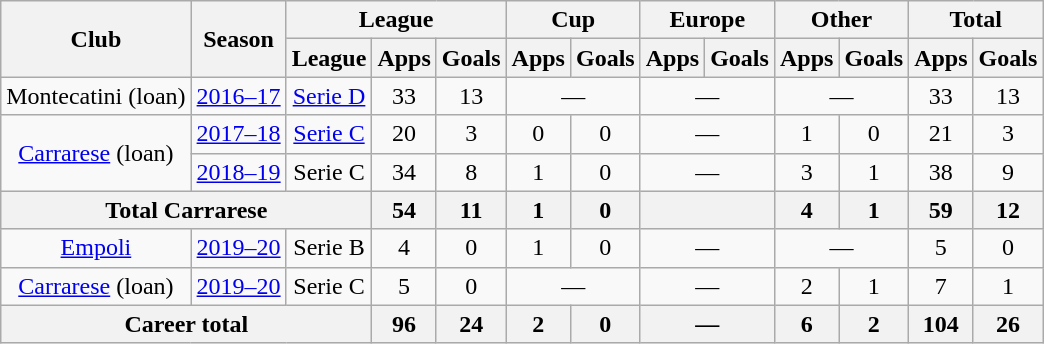<table class="wikitable" style="text-align: center;">
<tr>
<th rowspan="2">Club</th>
<th rowspan="2">Season</th>
<th colspan="3">League</th>
<th colspan="2">Cup</th>
<th colspan="2">Europe</th>
<th colspan="2">Other</th>
<th colspan="2">Total</th>
</tr>
<tr>
<th>League</th>
<th>Apps</th>
<th>Goals</th>
<th>Apps</th>
<th>Goals</th>
<th>Apps</th>
<th>Goals</th>
<th>Apps</th>
<th>Goals</th>
<th>Apps</th>
<th>Goals</th>
</tr>
<tr>
<td>Montecatini (loan)</td>
<td><a href='#'>2016–17</a></td>
<td><a href='#'>Serie D</a></td>
<td>33</td>
<td>13</td>
<td colspan="2">—</td>
<td colspan="2">—</td>
<td colspan="2">—</td>
<td>33</td>
<td>13</td>
</tr>
<tr>
<td rowspan="2"><a href='#'>Carrarese</a> (loan)</td>
<td><a href='#'>2017–18</a></td>
<td><a href='#'>Serie C</a></td>
<td>20</td>
<td>3</td>
<td>0</td>
<td>0</td>
<td colspan="2">—</td>
<td>1</td>
<td>0</td>
<td>21</td>
<td>3</td>
</tr>
<tr>
<td><a href='#'>2018–19</a></td>
<td>Serie C</td>
<td>34</td>
<td>8</td>
<td>1</td>
<td>0</td>
<td colspan="2">—</td>
<td>3</td>
<td>1</td>
<td>38</td>
<td>9</td>
</tr>
<tr>
<th colspan="3">Total Carrarese</th>
<th>54</th>
<th>11</th>
<th>1</th>
<th>0</th>
<th colspan="2"></th>
<th>4</th>
<th>1</th>
<th>59</th>
<th>12</th>
</tr>
<tr>
<td><a href='#'>Empoli</a></td>
<td><a href='#'>2019–20</a></td>
<td>Serie B</td>
<td>4</td>
<td>0</td>
<td>1</td>
<td>0</td>
<td colspan="2">—</td>
<td colspan="2">—</td>
<td>5</td>
<td>0</td>
</tr>
<tr>
<td><a href='#'>Carrarese</a> (loan)</td>
<td><a href='#'>2019–20</a></td>
<td>Serie C</td>
<td>5</td>
<td>0</td>
<td colspan="2">—</td>
<td colspan="2">—</td>
<td>2</td>
<td>1</td>
<td>7</td>
<td>1</td>
</tr>
<tr>
<th colspan="3">Career total</th>
<th>96</th>
<th>24</th>
<th>2</th>
<th>0</th>
<th colspan="2">—</th>
<th>6</th>
<th>2</th>
<th>104</th>
<th>26</th>
</tr>
</table>
